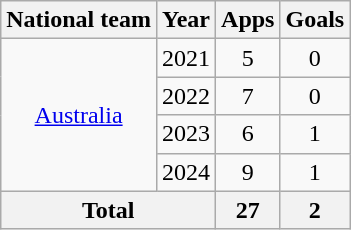<table class="wikitable" style="text-align:center">
<tr>
<th>National team</th>
<th>Year</th>
<th>Apps</th>
<th>Goals</th>
</tr>
<tr>
<td rowspan="4"><a href='#'>Australia</a></td>
<td>2021</td>
<td>5</td>
<td>0</td>
</tr>
<tr>
<td>2022</td>
<td>7</td>
<td>0</td>
</tr>
<tr>
<td>2023</td>
<td>6</td>
<td>1</td>
</tr>
<tr>
<td>2024</td>
<td>9</td>
<td>1</td>
</tr>
<tr>
<th colspan="2">Total</th>
<th>27</th>
<th>2</th>
</tr>
</table>
